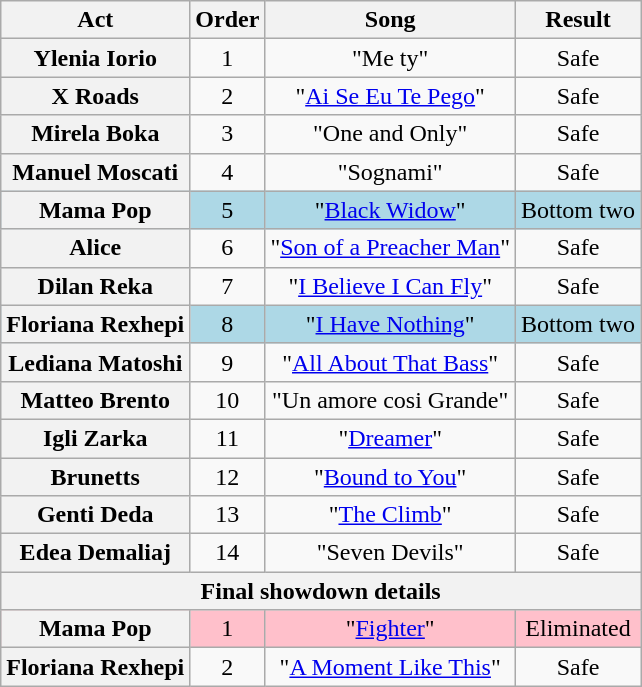<table class="wikitable plainrowheaders" style="text-align:center;">
<tr>
<th scope="col">Act</th>
<th scope="col">Order</th>
<th scope="col">Song</th>
<th scope="col">Result</th>
</tr>
<tr>
<th scope="row">Ylenia Iorio</th>
<td>1</td>
<td>"Me ty"</td>
<td>Safe</td>
</tr>
<tr>
<th scope="row">X Roads</th>
<td>2</td>
<td>"<a href='#'>Ai Se Eu Te Pego</a>"</td>
<td>Safe</td>
</tr>
<tr>
<th scope="row">Mirela Boka</th>
<td>3</td>
<td>"One and Only"</td>
<td>Safe</td>
</tr>
<tr>
<th scope="row">Manuel Moscati</th>
<td>4</td>
<td>"Sognami"</td>
<td>Safe</td>
</tr>
<tr style="background:lightblue;">
<th scope="row">Mama Pop</th>
<td>5</td>
<td>"<a href='#'>Black Widow</a>"</td>
<td>Bottom two</td>
</tr>
<tr>
<th scope="row">Alice</th>
<td>6</td>
<td>"<a href='#'>Son of a Preacher Man</a>"</td>
<td>Safe</td>
</tr>
<tr>
<th scope="row">Dilan Reka</th>
<td>7</td>
<td>"<a href='#'>I Believe I Can Fly</a>"</td>
<td>Safe</td>
</tr>
<tr style="background:lightblue;">
<th scope="row">Floriana Rexhepi</th>
<td>8</td>
<td>"<a href='#'>I Have Nothing</a>"</td>
<td>Bottom two</td>
</tr>
<tr>
<th scope="row">Lediana Matoshi</th>
<td>9</td>
<td>"<a href='#'>All About That Bass</a>"</td>
<td>Safe</td>
</tr>
<tr>
<th scope="row">Matteo Brento</th>
<td>10</td>
<td>"Un amore cosi Grande"</td>
<td>Safe</td>
</tr>
<tr>
<th scope="row">Igli Zarka</th>
<td>11</td>
<td>"<a href='#'>Dreamer</a>"</td>
<td>Safe</td>
</tr>
<tr>
<th scope="row">Brunetts</th>
<td>12</td>
<td>"<a href='#'>Bound to You</a>"</td>
<td>Safe</td>
</tr>
<tr>
<th scope="row">Genti Deda</th>
<td>13</td>
<td>"<a href='#'>The Climb</a>"</td>
<td>Safe</td>
</tr>
<tr>
<th scope="row">Edea Demaliaj</th>
<td>14</td>
<td>"Seven Devils"</td>
<td>Safe</td>
</tr>
<tr>
<th colspan="5">Final showdown details</th>
</tr>
<tr style="background:pink;">
<th scope="row">Mama Pop</th>
<td>1</td>
<td>"<a href='#'>Fighter</a>"</td>
<td>Eliminated</td>
</tr>
<tr>
<th scope="row">Floriana Rexhepi</th>
<td>2</td>
<td>"<a href='#'>A Moment Like This</a>"</td>
<td>Safe</td>
</tr>
</table>
